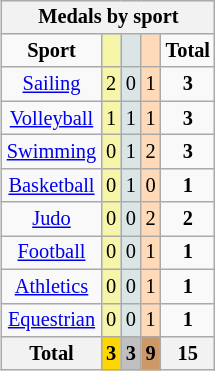<table class="wikitable" style="font-size:85%; float:right">
<tr style="background:#efefef;">
<th colspan=5>Medals by sport</th>
</tr>
<tr align=center>
<td><strong>Sport</strong></td>
<td bgcolor=#f7f6a8></td>
<td bgcolor=#dce5e5></td>
<td bgcolor=#ffdab9></td>
<td><strong>Total</strong></td>
</tr>
<tr align=center>
<td><a href='#'>Sailing</a></td>
<td style="background:#F7F6A8;">2</td>
<td style="background:#DCE5E5;">0</td>
<td style="background:#FFDAB9;">1</td>
<td><strong>3</strong></td>
</tr>
<tr align=center>
<td><a href='#'>Volleyball</a></td>
<td style="background:#F7F6A8;">1</td>
<td style="background:#DCE5E5;">1</td>
<td style="background:#FFDAB9;">1</td>
<td><strong>3</strong></td>
</tr>
<tr align=center>
<td><a href='#'>Swimming</a></td>
<td style="background:#F7F6A8;">0</td>
<td style="background:#DCE5E5;">1</td>
<td style="background:#FFDAB9;">2</td>
<td><strong>3</strong></td>
</tr>
<tr align=center>
<td><a href='#'>Basketball</a></td>
<td style="background:#F7F6A8;">0</td>
<td style="background:#DCE5E5;">1</td>
<td style="background:#FFDAB9;">0</td>
<td><strong>1</strong></td>
</tr>
<tr align=center>
<td><a href='#'>Judo</a></td>
<td style="background:#F7F6A8;">0</td>
<td style="background:#DCE5E5;">0</td>
<td style="background:#FFDAB9;">2</td>
<td><strong>2</strong></td>
</tr>
<tr align=center>
<td><a href='#'>Football</a></td>
<td style="background:#F7F6A8;">0</td>
<td style="background:#DCE5E5;">0</td>
<td style="background:#FFDAB9;">1</td>
<td><strong>1</strong></td>
</tr>
<tr align=center>
<td><a href='#'>Athletics</a></td>
<td style="background:#F7F6A8;">0</td>
<td style="background:#DCE5E5;">0</td>
<td style="background:#FFDAB9;">1</td>
<td><strong>1</strong></td>
</tr>
<tr align=center>
<td><a href='#'>Equestrian</a></td>
<td style="background:#F7F6A8;">0</td>
<td style="background:#DCE5E5;">0</td>
<td style="background:#FFDAB9;">1</td>
<td><strong>1</strong></td>
</tr>
<tr align=center>
<th>Total</th>
<th style="background:gold;">3</th>
<th style="background:silver;">3</th>
<th style="background:#c96;">9</th>
<th>15</th>
</tr>
</table>
